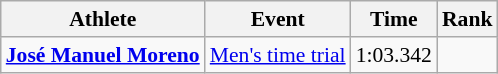<table class=wikitable style=font-size:90%;text-align:center>
<tr>
<th>Athlete</th>
<th>Event</th>
<th>Time</th>
<th>Rank</th>
</tr>
<tr align=center>
<td align=left><strong><a href='#'>José Manuel Moreno</a></strong></td>
<td align=left><a href='#'>Men's time trial</a></td>
<td>1:03.342</td>
<td></td>
</tr>
</table>
